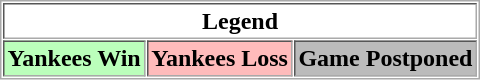<table align="center" border="1" cellpadding="2" cellspacing="1" style="border:1px solid #aaa">
<tr>
<th colspan="3">Legend</th>
</tr>
<tr>
<th style="background:#bfb;">Yankees Win</th>
<th style="background:#fbb;">Yankees Loss</th>
<th style="background:#bbb;">Game Postponed</th>
</tr>
</table>
